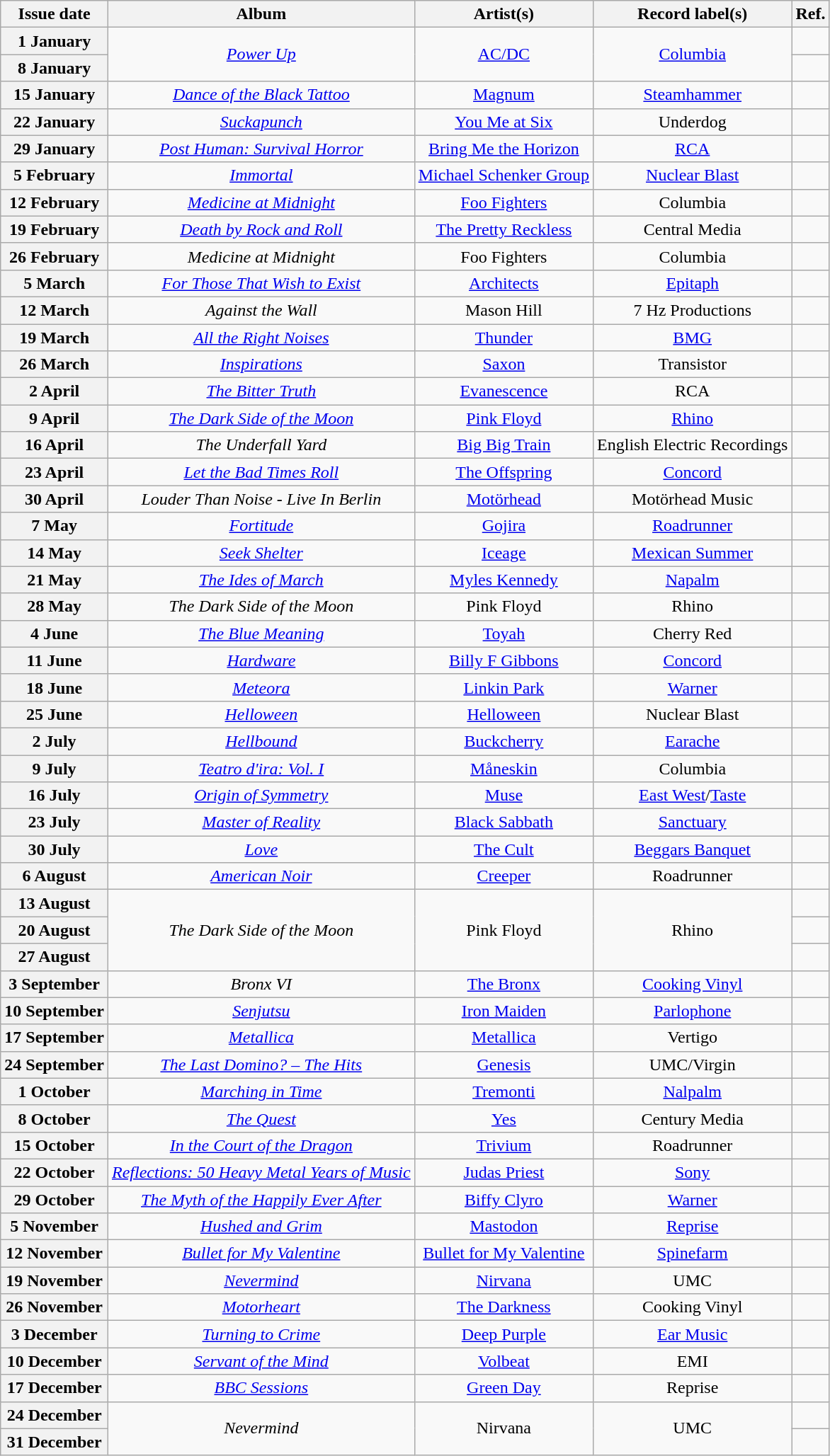<table class="wikitable plainrowheaders" style="text-align:center">
<tr>
<th scope="col">Issue date</th>
<th scope="col">Album</th>
<th scope="col">Artist(s)</th>
<th scope="col">Record label(s)</th>
<th scope="col">Ref.</th>
</tr>
<tr>
<th scope="row">1 January</th>
<td rowspan="2"><em><a href='#'>Power Up</a></em></td>
<td rowspan="2"><a href='#'>AC/DC</a></td>
<td rowspan="2"><a href='#'>Columbia</a></td>
<td></td>
</tr>
<tr>
<th scope="row">8 January</th>
<td></td>
</tr>
<tr>
<th scope="row">15 January</th>
<td><em><a href='#'>Dance of the Black Tattoo</a></em></td>
<td><a href='#'>Magnum</a></td>
<td><a href='#'>Steamhammer</a></td>
<td></td>
</tr>
<tr>
<th scope="row">22 January</th>
<td><em><a href='#'>Suckapunch</a></em></td>
<td><a href='#'>You Me at Six</a></td>
<td>Underdog</td>
<td></td>
</tr>
<tr>
<th scope="row">29 January</th>
<td><em><a href='#'>Post Human: Survival Horror</a></em></td>
<td><a href='#'>Bring Me the Horizon</a></td>
<td><a href='#'>RCA</a></td>
<td></td>
</tr>
<tr>
<th scope="row">5 February</th>
<td><em><a href='#'>Immortal</a></em></td>
<td><a href='#'>Michael Schenker Group</a></td>
<td><a href='#'>Nuclear Blast</a></td>
<td></td>
</tr>
<tr>
<th scope="row">12 February</th>
<td><em><a href='#'>Medicine at Midnight</a></em></td>
<td><a href='#'>Foo Fighters</a></td>
<td>Columbia</td>
<td></td>
</tr>
<tr>
<th scope="row">19 February</th>
<td><em><a href='#'>Death by Rock and Roll</a></em></td>
<td><a href='#'>The Pretty Reckless</a></td>
<td>Central Media</td>
<td></td>
</tr>
<tr>
<th scope="row">26 February</th>
<td><em>Medicine at Midnight</em></td>
<td>Foo Fighters</td>
<td>Columbia</td>
<td></td>
</tr>
<tr>
<th scope="row">5 March</th>
<td><em><a href='#'>For Those That Wish to Exist</a></em></td>
<td><a href='#'>Architects</a></td>
<td><a href='#'>Epitaph</a></td>
<td></td>
</tr>
<tr>
<th scope="row">12 March</th>
<td><em>Against the Wall</em></td>
<td>Mason Hill</td>
<td>7 Hz Productions</td>
<td></td>
</tr>
<tr>
<th scope="row">19 March</th>
<td><em><a href='#'>All the Right Noises</a></em></td>
<td><a href='#'>Thunder</a></td>
<td><a href='#'>BMG</a></td>
<td></td>
</tr>
<tr>
<th scope="row">26 March</th>
<td><em><a href='#'>Inspirations</a></em></td>
<td><a href='#'>Saxon</a></td>
<td>Transistor</td>
<td></td>
</tr>
<tr>
<th scope="row">2 April</th>
<td><em><a href='#'>The Bitter Truth</a></em></td>
<td><a href='#'>Evanescence</a></td>
<td>RCA</td>
<td></td>
</tr>
<tr>
<th scope="row">9 April</th>
<td><em><a href='#'>The Dark Side of the Moon</a></em></td>
<td><a href='#'>Pink Floyd</a></td>
<td><a href='#'>Rhino</a></td>
<td></td>
</tr>
<tr>
<th scope="row">16 April</th>
<td><em>The Underfall Yard</em></td>
<td><a href='#'>Big Big Train</a></td>
<td>English Electric Recordings</td>
<td></td>
</tr>
<tr>
<th scope="row">23 April</th>
<td><em><a href='#'>Let the Bad Times Roll</a></em></td>
<td><a href='#'>The Offspring</a></td>
<td><a href='#'>Concord</a></td>
<td></td>
</tr>
<tr>
<th scope="row">30 April</th>
<td><em>Louder Than Noise - Live In Berlin</em></td>
<td><a href='#'>Motörhead</a></td>
<td>Motörhead Music</td>
<td></td>
</tr>
<tr>
<th scope="row">7 May</th>
<td><em><a href='#'>Fortitude</a></em></td>
<td><a href='#'>Gojira</a></td>
<td><a href='#'>Roadrunner</a></td>
<td></td>
</tr>
<tr>
<th scope="row">14 May</th>
<td><em><a href='#'>Seek Shelter</a></em></td>
<td><a href='#'>Iceage</a></td>
<td><a href='#'>Mexican Summer</a></td>
<td></td>
</tr>
<tr>
<th scope="row">21 May</th>
<td><em><a href='#'>The Ides of March</a></em></td>
<td><a href='#'>Myles Kennedy</a></td>
<td><a href='#'>Napalm</a></td>
<td></td>
</tr>
<tr>
<th scope="row">28 May</th>
<td><em>The Dark Side of the Moon</em></td>
<td>Pink Floyd</td>
<td>Rhino</td>
<td></td>
</tr>
<tr>
<th scope="row">4 June</th>
<td><em><a href='#'>The Blue Meaning</a></em></td>
<td><a href='#'>Toyah</a></td>
<td>Cherry Red</td>
<td></td>
</tr>
<tr>
<th scope="row">11 June</th>
<td><em><a href='#'>Hardware</a></em></td>
<td><a href='#'>Billy F Gibbons</a></td>
<td><a href='#'>Concord</a></td>
<td></td>
</tr>
<tr>
<th scope="row">18 June</th>
<td><em><a href='#'>Meteora</a></em></td>
<td><a href='#'>Linkin Park</a></td>
<td><a href='#'>Warner</a></td>
<td></td>
</tr>
<tr>
<th scope="row">25 June</th>
<td><em><a href='#'>Helloween</a></em></td>
<td><a href='#'>Helloween</a></td>
<td>Nuclear Blast</td>
<td></td>
</tr>
<tr>
<th scope="row">2 July</th>
<td><em><a href='#'>Hellbound</a></em></td>
<td><a href='#'>Buckcherry</a></td>
<td><a href='#'>Earache</a></td>
<td></td>
</tr>
<tr>
<th scope="row">9 July</th>
<td><em><a href='#'>Teatro d'ira: Vol. I</a></em></td>
<td><a href='#'>Måneskin</a></td>
<td>Columbia</td>
<td></td>
</tr>
<tr>
<th scope="row">16 July</th>
<td><em><a href='#'>Origin of Symmetry</a></em></td>
<td><a href='#'>Muse</a></td>
<td><a href='#'>East West</a>/<a href='#'>Taste</a></td>
<td></td>
</tr>
<tr>
<th scope="row">23 July</th>
<td><em><a href='#'>Master of Reality</a></em></td>
<td><a href='#'>Black Sabbath</a></td>
<td><a href='#'>Sanctuary</a></td>
<td></td>
</tr>
<tr>
<th scope="row">30 July</th>
<td><em><a href='#'>Love</a></em></td>
<td><a href='#'>The Cult</a></td>
<td><a href='#'>Beggars Banquet</a></td>
<td></td>
</tr>
<tr>
<th scope="row">6 August</th>
<td><em><a href='#'>American Noir</a></em></td>
<td><a href='#'>Creeper</a></td>
<td>Roadrunner</td>
<td></td>
</tr>
<tr>
<th scope="row">13 August</th>
<td rowspan=3><em>The Dark Side of the Moon</em></td>
<td rowspan=3>Pink Floyd</td>
<td rowspan=3>Rhino</td>
<td></td>
</tr>
<tr>
<th scope="row">20 August</th>
<td></td>
</tr>
<tr>
<th scope="row">27 August</th>
<td></td>
</tr>
<tr>
<th scope="row">3 September</th>
<td><em>Bronx VI</em></td>
<td><a href='#'>The Bronx</a></td>
<td><a href='#'>Cooking Vinyl</a></td>
<td></td>
</tr>
<tr>
<th scope="row">10 September</th>
<td><em><a href='#'>Senjutsu</a></em></td>
<td><a href='#'>Iron Maiden</a></td>
<td><a href='#'>Parlophone</a></td>
<td></td>
</tr>
<tr>
<th scope="row">17 September</th>
<td><em><a href='#'>Metallica</a></em></td>
<td><a href='#'>Metallica</a></td>
<td>Vertigo</td>
<td></td>
</tr>
<tr>
<th scope="row">24 September</th>
<td><em><a href='#'>The Last Domino? – The Hits</a></em></td>
<td><a href='#'>Genesis</a></td>
<td>UMC/Virgin</td>
<td></td>
</tr>
<tr>
<th scope="row">1 October</th>
<td><em><a href='#'>Marching in Time</a></em></td>
<td><a href='#'>Tremonti</a></td>
<td><a href='#'>Nalpalm</a></td>
<td></td>
</tr>
<tr>
<th scope="row">8 October</th>
<td><em><a href='#'>The Quest</a></em></td>
<td><a href='#'>Yes</a></td>
<td>Century Media</td>
<td></td>
</tr>
<tr>
<th scope="row">15 October</th>
<td><em><a href='#'>In the Court of the Dragon</a></em></td>
<td><a href='#'>Trivium</a></td>
<td>Roadrunner</td>
<td></td>
</tr>
<tr>
<th scope="row">22 October</th>
<td><em><a href='#'>Reflections: 50 Heavy Metal Years of Music</a></em></td>
<td><a href='#'>Judas Priest</a></td>
<td><a href='#'>Sony</a></td>
<td></td>
</tr>
<tr>
<th scope="row">29 October</th>
<td><em><a href='#'>The Myth of the Happily Ever After</a></em></td>
<td><a href='#'>Biffy Clyro</a></td>
<td><a href='#'>Warner</a></td>
<td></td>
</tr>
<tr>
<th scope="row">5 November</th>
<td><em><a href='#'>Hushed and Grim</a></em></td>
<td><a href='#'>Mastodon</a></td>
<td><a href='#'>Reprise</a></td>
<td></td>
</tr>
<tr>
<th scope="row">12 November</th>
<td><em><a href='#'>Bullet for My Valentine</a></em></td>
<td><a href='#'>Bullet for My Valentine</a></td>
<td><a href='#'>Spinefarm</a></td>
<td></td>
</tr>
<tr>
<th scope="row">19 November</th>
<td><em><a href='#'>Nevermind</a></em></td>
<td><a href='#'>Nirvana</a></td>
<td>UMC</td>
<td></td>
</tr>
<tr>
<th scope="row">26 November</th>
<td><em><a href='#'>Motorheart</a></em></td>
<td><a href='#'>The Darkness</a></td>
<td>Cooking Vinyl</td>
<td></td>
</tr>
<tr>
<th scope="row">3 December</th>
<td><em><a href='#'>Turning to Crime</a></em></td>
<td><a href='#'>Deep Purple</a></td>
<td><a href='#'>Ear Music</a></td>
<td></td>
</tr>
<tr>
<th scope="row">10 December</th>
<td><em><a href='#'>Servant of the Mind</a></em></td>
<td><a href='#'>Volbeat</a></td>
<td>EMI</td>
<td></td>
</tr>
<tr>
<th scope="row">17 December</th>
<td><em><a href='#'>BBC Sessions</a></em></td>
<td><a href='#'>Green Day</a></td>
<td>Reprise</td>
<td></td>
</tr>
<tr>
<th scope="row">24 December</th>
<td rowspan=2><em>Nevermind</em></td>
<td rowspan=2>Nirvana</td>
<td rowspan=2>UMC</td>
<td></td>
</tr>
<tr>
<th scope="row">31 December</th>
<td></td>
</tr>
</table>
